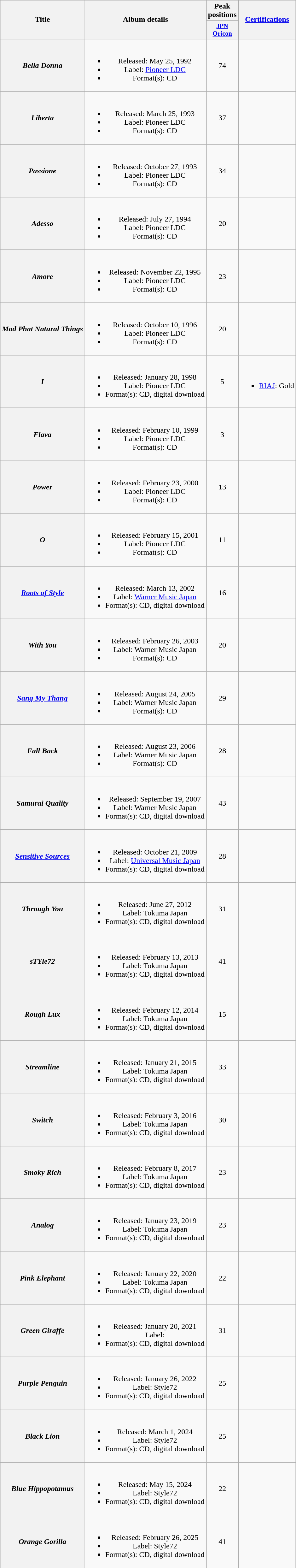<table class="wikitable plainrowheaders" style="text-align:center;">
<tr>
<th scope="col" rowspan="2">Title</th>
<th scope="col" rowspan="2">Album details</th>
<th scope="col" colspan="1">Peak positions</th>
<th scope="col" rowspan="2"><a href='#'>Certifications</a></th>
</tr>
<tr>
<th scope="col" style="width:3em;font-size:85%"><a href='#'>JPN<br>Oricon</a><br></th>
</tr>
<tr>
<th scope="row"><em>Bella Donna</em></th>
<td><br><ul><li>Released: May 25, 1992</li><li>Label: <a href='#'>Pioneer LDC</a></li><li>Format(s): CD</li></ul></td>
<td>74</td>
<td align="left"></td>
</tr>
<tr>
<th scope="row"><em>Liberta</em></th>
<td><br><ul><li>Released: March 25, 1993</li><li>Label: Pioneer LDC</li><li>Format(s): CD</li></ul></td>
<td>37</td>
<td align="left"></td>
</tr>
<tr>
<th scope="row"><em>Passione</em></th>
<td><br><ul><li>Released: October 27, 1993</li><li>Label: Pioneer LDC</li><li>Format(s): CD</li></ul></td>
<td>34</td>
<td align="left"></td>
</tr>
<tr>
<th scope="row"><em>Adesso</em></th>
<td><br><ul><li>Released: July 27, 1994</li><li>Label: Pioneer LDC</li><li>Format(s): CD</li></ul></td>
<td>20</td>
<td align="left"></td>
</tr>
<tr>
<th scope="row"><em>Amore</em></th>
<td><br><ul><li>Released: November 22, 1995</li><li>Label: Pioneer LDC</li><li>Format(s): CD</li></ul></td>
<td>23</td>
<td align="left"></td>
</tr>
<tr>
<th scope="row"><em>Mad Phat Natural Things</em></th>
<td><br><ul><li>Released: October 10, 1996</li><li>Label: Pioneer LDC</li><li>Format(s): CD</li></ul></td>
<td>20</td>
<td align="left"></td>
</tr>
<tr>
<th scope="row"><em>I</em></th>
<td><br><ul><li>Released: January 28, 1998</li><li>Label: Pioneer LDC</li><li>Format(s): CD, digital download</li></ul></td>
<td>5</td>
<td align="left"><br><ul><li><a href='#'>RIAJ</a>: Gold</li></ul></td>
</tr>
<tr>
<th scope="row"><em>Flava</em></th>
<td><br><ul><li>Released: February 10, 1999</li><li>Label: Pioneer LDC</li><li>Format(s): CD</li></ul></td>
<td>3</td>
<td align="left"></td>
</tr>
<tr>
<th scope="row"><em>Power</em></th>
<td><br><ul><li>Released: February 23, 2000</li><li>Label: Pioneer LDC</li><li>Format(s): CD</li></ul></td>
<td>13</td>
<td align="left"></td>
</tr>
<tr>
<th scope="row"><em>O</em></th>
<td><br><ul><li>Released: February 15, 2001</li><li>Label: Pioneer LDC</li><li>Format(s): CD</li></ul></td>
<td>11</td>
<td align="left"></td>
</tr>
<tr>
<th scope="row"><em><a href='#'>Roots of Style</a></em></th>
<td><br><ul><li>Released: March 13, 2002</li><li>Label: <a href='#'>Warner Music Japan</a></li><li>Format(s): CD, digital download</li></ul></td>
<td>16</td>
<td align="left"></td>
</tr>
<tr>
<th scope="row"><em>With You</em></th>
<td><br><ul><li>Released: February 26, 2003</li><li>Label: Warner Music Japan</li><li>Format(s): CD</li></ul></td>
<td>20</td>
<td align="left"></td>
</tr>
<tr>
<th scope="row"><em><a href='#'>Sang My Thang</a></em></th>
<td><br><ul><li>Released: August 24, 2005</li><li>Label: Warner Music Japan</li><li>Format(s): CD</li></ul></td>
<td>29</td>
<td align="left"></td>
</tr>
<tr>
<th scope="row"><em>Fall Back</em></th>
<td><br><ul><li>Released: August 23, 2006</li><li>Label: Warner Music Japan</li><li>Format(s): CD</li></ul></td>
<td>28</td>
<td align="left"></td>
</tr>
<tr>
<th scope="row"><em>Samurai Quality</em></th>
<td><br><ul><li>Released: September 19, 2007</li><li>Label: Warner Music Japan</li><li>Format(s): CD, digital download</li></ul></td>
<td>43</td>
<td align="left"></td>
</tr>
<tr>
<th scope="row"><em><a href='#'>Sensitive Sources</a></em></th>
<td><br><ul><li>Released: October 21, 2009</li><li>Label: <a href='#'>Universal Music Japan</a></li><li>Format(s): CD, digital download</li></ul></td>
<td>28</td>
<td align="left"></td>
</tr>
<tr>
<th scope="row"><em>Through You</em></th>
<td><br><ul><li>Released: June 27, 2012</li><li>Label: Tokuma Japan</li><li>Format(s): CD, digital download</li></ul></td>
<td>31</td>
<td align="left"></td>
</tr>
<tr>
<th scope="row"><em>sTYle72</em></th>
<td><br><ul><li>Released: February 13, 2013</li><li>Label: Tokuma Japan</li><li>Format(s): CD, digital download</li></ul></td>
<td>41</td>
<td align="left"></td>
</tr>
<tr>
<th scope="row"><em>Rough Lux</em></th>
<td><br><ul><li>Released: February 12, 2014</li><li>Label: Tokuma Japan</li><li>Format(s): CD, digital download</li></ul></td>
<td>15</td>
<td align="left"></td>
</tr>
<tr>
<th scope="row"><em>Streamline</em></th>
<td><br><ul><li>Released: January 21, 2015</li><li>Label: Tokuma Japan</li><li>Format(s): CD, digital download</li></ul></td>
<td>33</td>
<td align="left"></td>
</tr>
<tr>
<th scope="row"><em>Switch</em></th>
<td><br><ul><li>Released: February 3, 2016</li><li>Label: Tokuma Japan</li><li>Format(s): CD, digital download</li></ul></td>
<td>30</td>
<td align="left"></td>
</tr>
<tr>
<th scope="row"><em>Smoky Rich</em></th>
<td><br><ul><li>Released: February 8, 2017</li><li>Label: Tokuma Japan</li><li>Format(s): CD, digital download</li></ul></td>
<td>23</td>
<td align="left"></td>
</tr>
<tr>
<th scope="row"><em>Analog</em></th>
<td><br><ul><li>Released: January 23, 2019</li><li>Label: Tokuma Japan</li><li>Format(s): CD, digital download</li></ul></td>
<td>23<br></td>
<td align="left"></td>
</tr>
<tr>
<th scope="row"><em>Pink Elephant</em></th>
<td><br><ul><li>Released: January 22, 2020</li><li>Label: Tokuma Japan</li><li>Format(s): CD, digital download</li></ul></td>
<td>22<br></td>
<td align="left"></td>
</tr>
<tr>
<th scope="row"><em>Green Giraffe</em></th>
<td><br><ul><li>Released: January 20, 2021</li><li>Label: </li><li>Format(s): CD, digital download</li></ul></td>
<td>31</td>
<td align="left"></td>
</tr>
<tr>
<th scope="row"><em>Purple Penguin</em></th>
<td><br><ul><li>Released: January 26, 2022</li><li>Label: Style72</li><li>Format(s): CD, digital download</li></ul></td>
<td>25</td>
<td align="left"></td>
</tr>
<tr>
<th scope="row"><em>Black Lion</em></th>
<td><br><ul><li>Released: March 1, 2024</li><li>Label: Style72</li><li>Format(s): CD, digital download</li></ul></td>
<td>25</td>
<td align="left"></td>
</tr>
<tr>
<th scope="row"><em>Blue Hippopotamus</em></th>
<td><br><ul><li>Released: May 15, 2024</li><li>Label: Style72</li><li>Format(s): CD, digital download</li></ul></td>
<td>22</td>
<td align="left"></td>
</tr>
<tr>
<th scope="row"><em>Orange Gorilla</em></th>
<td><br><ul><li>Released: February 26, 2025</li><li>Label: Style72</li><li>Format(s): CD, digital download</li></ul></td>
<td>41</td>
<td align="left"></td>
</tr>
</table>
